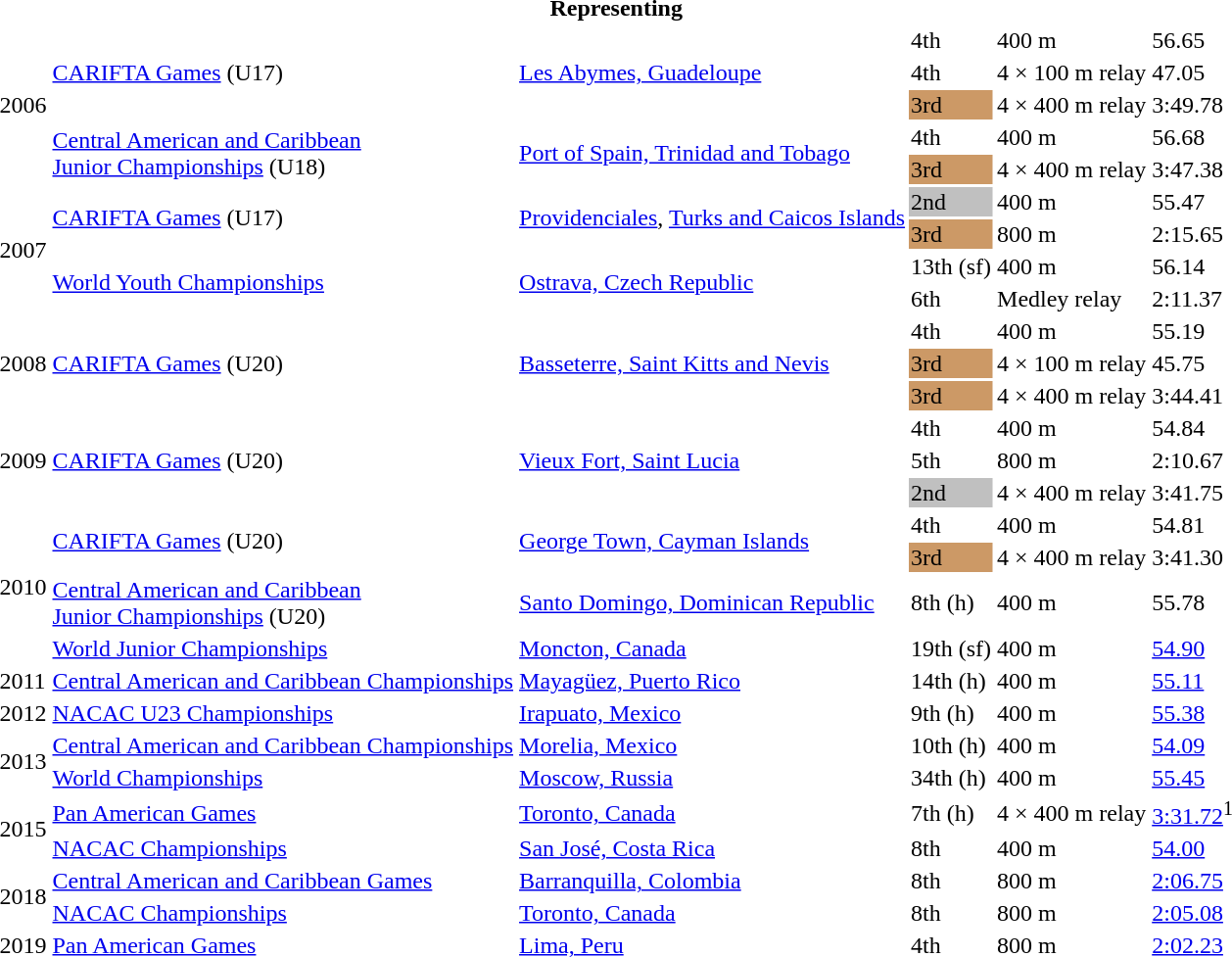<table>
<tr>
<th colspan="6">Representing </th>
</tr>
<tr>
<td rowspan=5>2006</td>
<td rowspan=3><a href='#'>CARIFTA Games</a> (U17)</td>
<td rowspan=3><a href='#'>Les Abymes, Guadeloupe</a></td>
<td>4th</td>
<td>400 m</td>
<td>56.65</td>
</tr>
<tr>
<td>4th</td>
<td>4 × 100 m relay</td>
<td>47.05</td>
</tr>
<tr>
<td bgcolor=cc9966>3rd</td>
<td>4 × 400 m relay</td>
<td>3:49.78</td>
</tr>
<tr>
<td rowspan=2><a href='#'>Central American and Caribbean<br>Junior Championships</a> (U18)</td>
<td rowspan=2><a href='#'>Port of Spain, Trinidad and Tobago</a></td>
<td>4th</td>
<td>400 m</td>
<td>56.68</td>
</tr>
<tr>
<td bgcolor=cc9966>3rd</td>
<td>4 × 400 m relay</td>
<td>3:47.38</td>
</tr>
<tr>
<td rowspan=4>2007</td>
<td rowspan=2><a href='#'>CARIFTA Games</a> (U17)</td>
<td rowspan=2><a href='#'>Providenciales</a>, <a href='#'>Turks and Caicos Islands</a></td>
<td bgcolor=silver>2nd</td>
<td>400 m</td>
<td>55.47</td>
</tr>
<tr>
<td bgcolor=cc9966>3rd</td>
<td>800 m</td>
<td>2:15.65</td>
</tr>
<tr>
<td rowspan=2><a href='#'>World Youth Championships</a></td>
<td rowspan=2><a href='#'>Ostrava, Czech Republic</a></td>
<td>13th (sf)</td>
<td>400 m</td>
<td>56.14</td>
</tr>
<tr>
<td>6th</td>
<td>Medley relay</td>
<td>2:11.37</td>
</tr>
<tr>
<td rowspan=3>2008</td>
<td rowspan=3><a href='#'>CARIFTA Games</a> (U20)</td>
<td rowspan=3><a href='#'>Basseterre, Saint Kitts and Nevis</a></td>
<td>4th</td>
<td>400 m</td>
<td>55.19</td>
</tr>
<tr>
<td bgcolor=cc9966>3rd</td>
<td>4 × 100 m relay</td>
<td>45.75</td>
</tr>
<tr>
<td bgcolor=cc9966>3rd</td>
<td>4 × 400 m relay</td>
<td>3:44.41</td>
</tr>
<tr>
<td rowspan=3>2009</td>
<td rowspan=3><a href='#'>CARIFTA Games</a> (U20)</td>
<td rowspan=3><a href='#'>Vieux Fort, Saint Lucia</a></td>
<td>4th</td>
<td>400 m</td>
<td>54.84</td>
</tr>
<tr>
<td>5th</td>
<td>800 m</td>
<td>2:10.67</td>
</tr>
<tr>
<td bgcolor=silver>2nd</td>
<td>4 × 400 m relay</td>
<td>3:41.75</td>
</tr>
<tr>
<td rowspan=4>2010</td>
<td rowspan=2><a href='#'>CARIFTA Games</a> (U20)</td>
<td rowspan=2><a href='#'>George Town, Cayman Islands</a></td>
<td>4th</td>
<td>400 m</td>
<td>54.81</td>
</tr>
<tr>
<td bgcolor=cc9966>3rd</td>
<td>4 × 400 m relay</td>
<td>3:41.30</td>
</tr>
<tr>
<td><a href='#'>Central American and Caribbean<br>Junior Championships</a> (U20)</td>
<td><a href='#'>Santo Domingo, Dominican Republic</a></td>
<td>8th (h)</td>
<td>400 m</td>
<td>55.78</td>
</tr>
<tr>
<td><a href='#'>World Junior Championships</a></td>
<td><a href='#'>Moncton, Canada</a></td>
<td>19th (sf)</td>
<td>400 m</td>
<td><a href='#'>54.90</a></td>
</tr>
<tr>
<td>2011</td>
<td><a href='#'>Central American and Caribbean Championships</a></td>
<td><a href='#'>Mayagüez, Puerto Rico</a></td>
<td>14th (h)</td>
<td>400 m</td>
<td><a href='#'>55.11</a></td>
</tr>
<tr>
<td>2012</td>
<td><a href='#'>NACAC U23 Championships</a></td>
<td><a href='#'>Irapuato, Mexico</a></td>
<td>9th (h)</td>
<td>400 m</td>
<td><a href='#'>55.38</a></td>
</tr>
<tr>
<td rowspan=2>2013</td>
<td><a href='#'>Central American and Caribbean Championships</a></td>
<td><a href='#'>Morelia, Mexico</a></td>
<td>10th (h)</td>
<td>400 m</td>
<td><a href='#'>54.09</a></td>
</tr>
<tr>
<td><a href='#'>World Championships</a></td>
<td><a href='#'>Moscow, Russia</a></td>
<td>34th (h)</td>
<td>400 m</td>
<td><a href='#'>55.45</a></td>
</tr>
<tr>
<td rowspan=2>2015</td>
<td><a href='#'>Pan American Games</a></td>
<td><a href='#'>Toronto, Canada</a></td>
<td>7th (h)</td>
<td>4 × 400 m relay</td>
<td><a href='#'>3:31.72</a><sup>1</sup></td>
</tr>
<tr>
<td><a href='#'>NACAC Championships</a></td>
<td><a href='#'>San José, Costa Rica</a></td>
<td>8th</td>
<td>400 m</td>
<td><a href='#'>54.00</a></td>
</tr>
<tr>
<td rowspan=2>2018</td>
<td><a href='#'>Central American and Caribbean Games</a></td>
<td><a href='#'>Barranquilla, Colombia</a></td>
<td>8th</td>
<td>800 m</td>
<td><a href='#'>2:06.75</a></td>
</tr>
<tr>
<td><a href='#'>NACAC Championships</a></td>
<td><a href='#'>Toronto, Canada</a></td>
<td>8th</td>
<td>800 m</td>
<td><a href='#'>2:05.08</a></td>
</tr>
<tr>
<td>2019</td>
<td><a href='#'>Pan American Games</a></td>
<td><a href='#'>Lima, Peru</a></td>
<td>4th</td>
<td>800 m</td>
<td><a href='#'>2:02.23</a></td>
</tr>
</table>
